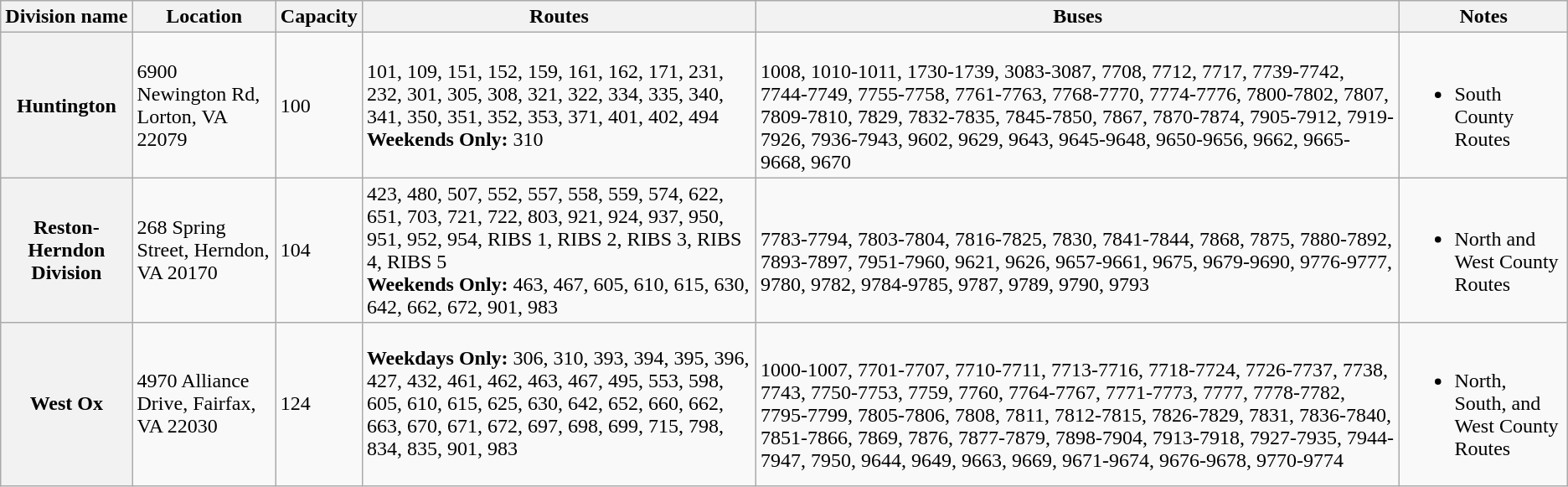<table class=wikitable>
<tr>
<th>Division name</th>
<th>Location</th>
<th>Capacity</th>
<th>Routes</th>
<th>Buses</th>
<th>Notes</th>
</tr>
<tr>
<th rowspan=1>Huntington</th>
<td rowspan=1>6900 Newington Rd, Lorton, VA 22079</td>
<td rowspan=1>100</td>
<td rowspan=1>101, 109, 151, 152, 159, 161, 162, 171, 231, 232, 301, 305, 308, 321, 322, 334, 335, 340, 341, 350, 351, 352, 353, 371, 401, 402, 494<br><strong>Weekends Only:</strong> 310</td>
<td rowspan=1><br>1008, 1010-1011, 1730-1739, 3083-3087, 7708, 7712, 7717, 7739-7742, 7744-7749, 7755-7758, 7761-7763, 7768-7770, 7774-7776, 7800-7802, 7807, 7809-7810, 7829, 7832-7835, 7845-7850, 7867, 7870-7874, 7905-7912, 7919-7926, 7936-7943, 9602, 9629, 9643, 9645-9648, 9650-9656, 9662, 9665-9668, 9670</td>
<td rowspan=1><br><ul><li>South County Routes</li></ul></td>
</tr>
<tr>
<th rowspan=1>Reston-Herndon Division</th>
<td rowspan=1>268 Spring Street, Herndon, VA 20170</td>
<td rowspan=1>104</td>
<td rowspan=1>423, 480, 507, 552, 557, 558, 559, 574, 622, 651, 703, 721, 722, 803, 921, 924, 937, 950, 951, 952, 954, RIBS 1, RIBS 2, RIBS 3, RIBS 4, RIBS 5<br><strong>Weekends Only:</strong> 463, 467, 605, 610, 615, 630, 642, 662, 672, 901, 983</td>
<td rowspan=1><br>7783-7794, 7803-7804, 7816-7825, 7830, 7841-7844, 7868, 7875, 7880-7892, 7893-7897, 7951-7960, 9621, 9626, 9657-9661, 9675, 9679-9690, 9776-9777, 9780, 9782, 9784-9785, 9787, 9789, 9790, 9793</td>
<td rowspan=1><br><ul><li>North and West County Routes</li></ul></td>
</tr>
<tr>
<th rowspan="1">West Ox</th>
<td rowspan="1">4970 Alliance Drive, Fairfax, VA 22030</td>
<td rowspan="1">124</td>
<td rowspan="1"><strong>Weekdays Only:</strong> 306, 310, 393, 394, 395, 396, 427, 432, 461, 462, 463, 467, 495, 553, 598, 605, 610,  615, 625, 630, 642, 652, 660, 662, 663, 670, 671, 672, 697, 698, 699, 715, 798, 834, 835, 901, 983</td>
<td rowspan="1"><br>1000-1007, 7701-7707, 7710-7711, 7713-7716, 7718-7724, 7726-7737, 7738, 7743, 7750-7753, 7759, 7760, 7764-7767, 7771-7773, 7777, 7778-7782, 7795-7799, 7805-7806, 7808, 7811, 7812-7815, 7826-7829, 7831, 7836-7840, 7851-7866, 7869, 7876, 7877-7879, 7898-7904, 7913-7918, 7927-7935, 7944-7947, 7950, 9644, 9649, 9663, 9669, 9671-9674, 9676-9678, 9770-9774</td>
<td rowspan="1"><br><ul><li>North, South, and West County Routes</li></ul></td>
</tr>
</table>
